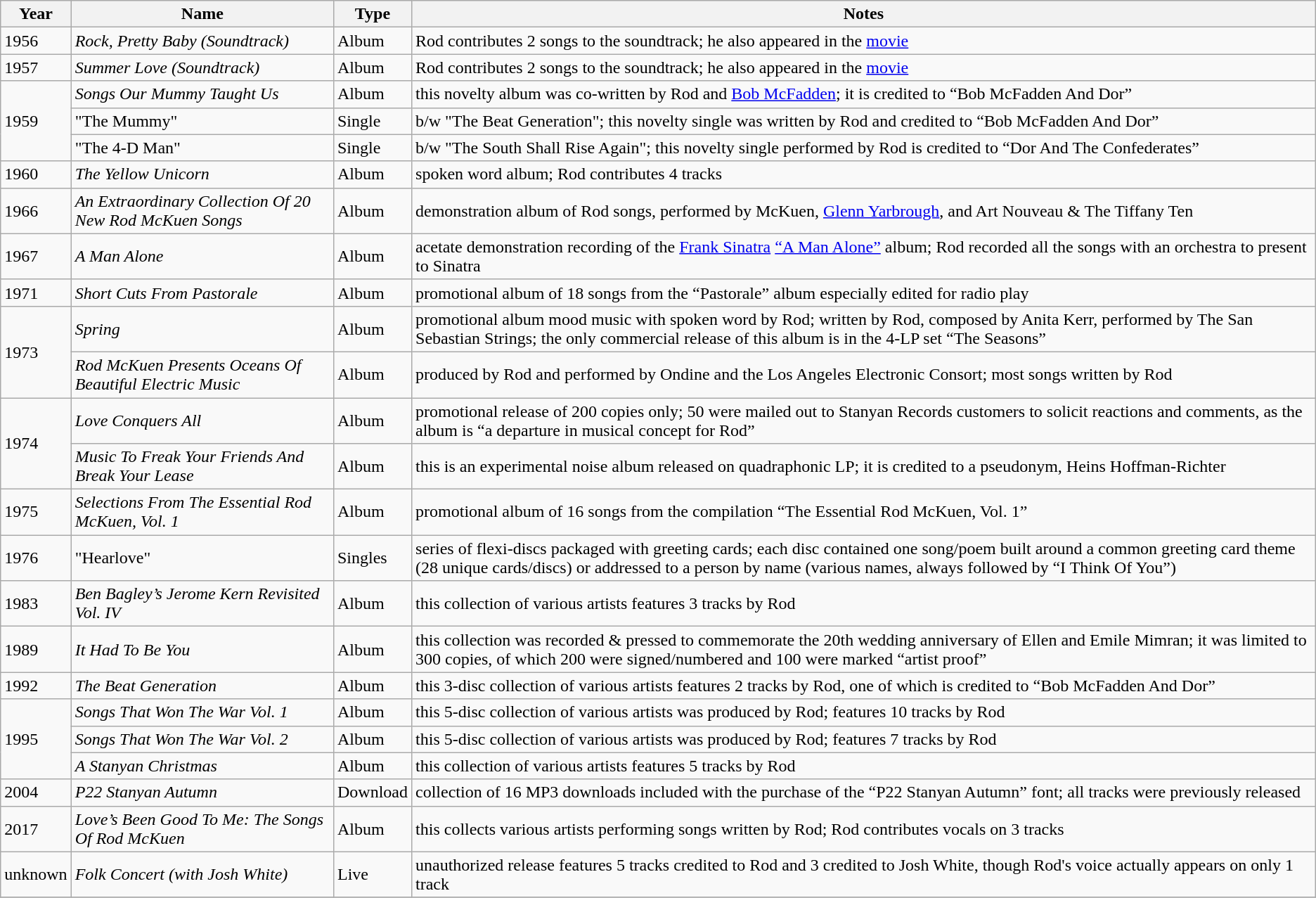<table class="wikitable sortable">
<tr>
<th>Year</th>
<th>Name</th>
<th>Type</th>
<th>Notes</th>
</tr>
<tr>
<td>1956</td>
<td><em>Rock, Pretty Baby (Soundtrack)</em></td>
<td>Album</td>
<td>Rod contributes 2 songs to the soundtrack; he also appeared in the <a href='#'>movie</a></td>
</tr>
<tr>
<td>1957</td>
<td><em>Summer Love (Soundtrack)</em></td>
<td>Album</td>
<td>Rod contributes 2 songs to the soundtrack; he also appeared in the <a href='#'>movie</a></td>
</tr>
<tr>
<td rowspan="3">1959</td>
<td><em>Songs Our Mummy Taught Us</em></td>
<td>Album</td>
<td>this novelty album was co-written by Rod and <a href='#'>Bob McFadden</a>; it is credited to “Bob McFadden And Dor”</td>
</tr>
<tr>
<td>"The Mummy"</td>
<td>Single</td>
<td>b/w "The Beat Generation"; this novelty single was written by Rod and credited to “Bob McFadden And Dor”</td>
</tr>
<tr>
<td>"The 4-D Man"</td>
<td>Single</td>
<td>b/w "The South Shall Rise Again"; this novelty single performed by Rod is credited to “Dor And The Confederates”</td>
</tr>
<tr>
<td>1960</td>
<td><em>The Yellow Unicorn</em></td>
<td>Album</td>
<td>spoken word album; Rod contributes 4 tracks</td>
</tr>
<tr>
<td>1966</td>
<td><em>An Extraordinary Collection Of 20 New Rod McKuen Songs</em></td>
<td>Album</td>
<td>demonstration album of Rod songs, performed by McKuen, <a href='#'>Glenn Yarbrough</a>, and Art Nouveau & The Tiffany Ten</td>
</tr>
<tr>
<td>1967</td>
<td><em>A Man Alone</em></td>
<td>Album</td>
<td>acetate demonstration recording of the <a href='#'>Frank Sinatra</a> <a href='#'>“A Man Alone”</a> album; Rod recorded all the songs with an orchestra to present to Sinatra</td>
</tr>
<tr>
<td>1971</td>
<td><em>Short Cuts From Pastorale</em></td>
<td>Album</td>
<td>promotional album of 18 songs from the “Pastorale” album especially edited for radio play</td>
</tr>
<tr>
<td rowspan="2">1973</td>
<td><em>Spring</em></td>
<td>Album</td>
<td>promotional album mood music with spoken word by Rod; written by Rod, composed by Anita Kerr, performed by The San Sebastian Strings; the only commercial release of this album is in the 4-LP set “The Seasons”</td>
</tr>
<tr>
<td><em>Rod McKuen Presents Oceans Of Beautiful Electric Music</em></td>
<td>Album</td>
<td>produced by Rod and performed by Ondine and the Los Angeles Electronic Consort; most songs written by Rod</td>
</tr>
<tr>
<td rowspan="2">1974</td>
<td><em>Love Conquers All</em></td>
<td>Album</td>
<td>promotional release of 200 copies only; 50 were mailed out to Stanyan Records customers to solicit reactions and comments, as the album is “a departure in musical concept for Rod”</td>
</tr>
<tr>
<td><em>Music To Freak Your Friends And Break Your Lease</em></td>
<td>Album</td>
<td>this is an experimental noise album released on quadraphonic LP; it is credited to a pseudonym, Heins Hoffman-Richter</td>
</tr>
<tr>
<td>1975</td>
<td><em>Selections From The Essential Rod McKuen, Vol. 1</em></td>
<td>Album</td>
<td>promotional album of 16 songs from the compilation “The Essential Rod McKuen, Vol. 1”</td>
</tr>
<tr>
<td>1976</td>
<td>"Hearlove"</td>
<td>Singles</td>
<td>series of flexi-discs packaged with greeting cards; each disc contained one song/poem built around a common greeting card theme (28 unique cards/discs) or addressed to a person by name (various names, always followed by “I Think Of You”)</td>
</tr>
<tr>
<td>1983</td>
<td><em>Ben Bagley’s Jerome Kern Revisited Vol. IV</em></td>
<td>Album</td>
<td>this collection of various artists features 3 tracks by Rod</td>
</tr>
<tr>
<td>1989</td>
<td><em>It Had To Be You</em></td>
<td>Album</td>
<td>this collection was recorded & pressed to commemorate the 20th wedding anniversary of Ellen and Emile Mimran; it was limited to 300 copies, of which 200 were signed/numbered and 100 were marked “artist proof”</td>
</tr>
<tr>
<td>1992</td>
<td><em>The Beat Generation</em></td>
<td>Album</td>
<td>this 3-disc collection of various artists features 2 tracks by Rod, one of which is credited to “Bob McFadden And Dor”</td>
</tr>
<tr>
<td rowspan="3">1995</td>
<td><em>Songs That Won The War Vol. 1</em></td>
<td>Album</td>
<td>this 5-disc collection of various artists was produced by Rod; features 10 tracks by Rod</td>
</tr>
<tr>
<td><em>Songs That Won The War Vol. 2</em></td>
<td>Album</td>
<td>this 5-disc collection of various artists was produced by Rod; features 7 tracks by Rod</td>
</tr>
<tr>
<td><em>A Stanyan Christmas</em></td>
<td>Album</td>
<td>this collection of various artists features 5 tracks by Rod</td>
</tr>
<tr>
<td>2004</td>
<td><em>P22 Stanyan Autumn</em></td>
<td>Download</td>
<td>collection of 16 MP3 downloads included with the purchase of the “P22 Stanyan Autumn” font; all tracks were previously released</td>
</tr>
<tr>
<td>2017</td>
<td><em>Love’s Been Good To Me: The Songs Of Rod McKuen</em></td>
<td>Album</td>
<td>this collects various artists performing songs written by Rod; Rod contributes vocals on 3 tracks</td>
</tr>
<tr>
<td>unknown</td>
<td><em>Folk Concert (with Josh White)</em></td>
<td>Live</td>
<td>unauthorized release features 5 tracks credited to Rod and 3 credited to Josh White, though Rod's voice actually appears on only 1 track</td>
</tr>
<tr>
</tr>
</table>
